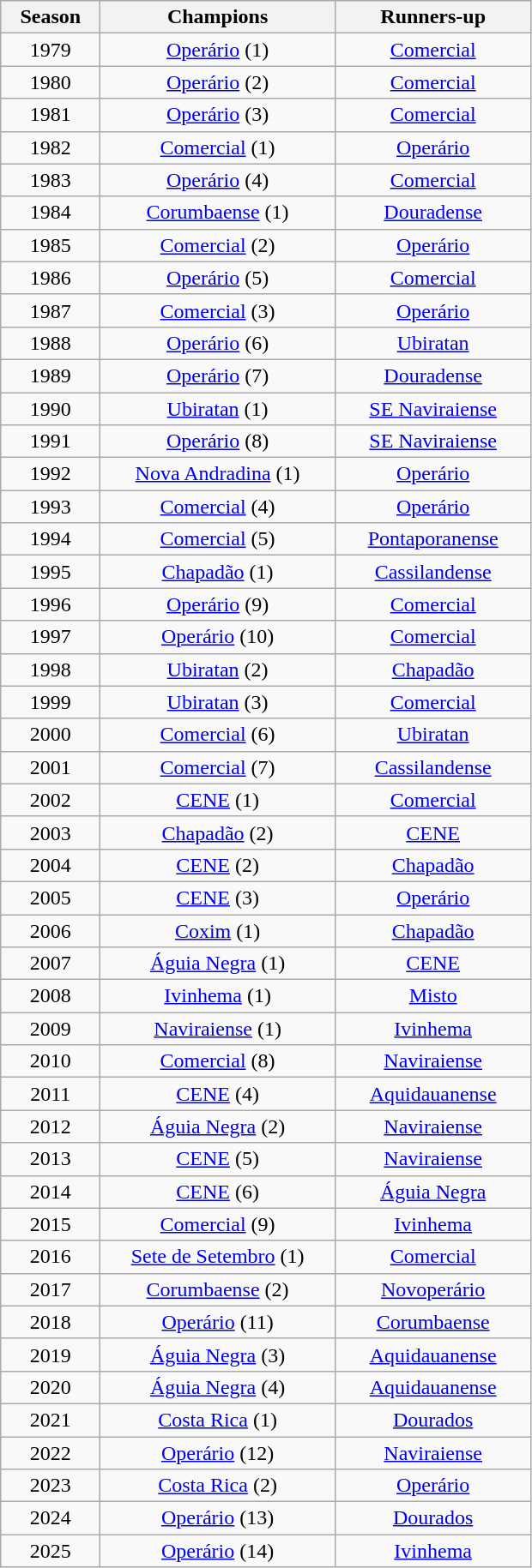<table class="wikitable" style="text-align:center; margin-left:1em;">
<tr>
<th style="width:70px">Season</th>
<th style="width:175px">Champions</th>
<th style="width:145px">Runners-up</th>
</tr>
<tr>
<td>1979</td>
<td><a href='#'>Operário</a> (1)</td>
<td><a href='#'>Comercial</a></td>
</tr>
<tr>
<td>1980</td>
<td><a href='#'>Operário</a> (2)</td>
<td><a href='#'>Comercial</a></td>
</tr>
<tr>
<td>1981</td>
<td><a href='#'>Operário</a> (3)</td>
<td><a href='#'>Comercial</a></td>
</tr>
<tr>
<td>1982</td>
<td><a href='#'>Comercial</a> (1)</td>
<td><a href='#'>Operário</a></td>
</tr>
<tr>
<td>1983</td>
<td><a href='#'>Operário</a> (4)</td>
<td><a href='#'>Comercial</a></td>
</tr>
<tr>
<td>1984</td>
<td><a href='#'>Corumbaense</a> (1)</td>
<td><a href='#'>Douradense</a></td>
</tr>
<tr>
<td>1985</td>
<td><a href='#'>Comercial</a> (2)</td>
<td><a href='#'>Operário</a></td>
</tr>
<tr>
<td>1986</td>
<td><a href='#'>Operário</a> (5)</td>
<td><a href='#'>Comercial</a></td>
</tr>
<tr>
<td>1987</td>
<td><a href='#'>Comercial</a> (3)</td>
<td><a href='#'>Operário</a></td>
</tr>
<tr>
<td>1988</td>
<td><a href='#'>Operário</a> (6)</td>
<td><a href='#'>Ubiratan</a></td>
</tr>
<tr>
<td>1989</td>
<td><a href='#'>Operário</a> (7)</td>
<td><a href='#'>Douradense</a></td>
</tr>
<tr>
<td>1990</td>
<td><a href='#'>Ubiratan</a> (1)</td>
<td><a href='#'>SE Naviraiense</a></td>
</tr>
<tr>
<td>1991</td>
<td><a href='#'>Operário</a> (8)</td>
<td><a href='#'>SE Naviraiense</a></td>
</tr>
<tr>
<td>1992</td>
<td><a href='#'>Nova Andradina</a> (1)</td>
<td><a href='#'>Operário</a></td>
</tr>
<tr>
<td>1993</td>
<td><a href='#'>Comercial</a> (4)</td>
<td><a href='#'>Operário</a></td>
</tr>
<tr>
<td>1994</td>
<td><a href='#'>Comercial</a> (5)</td>
<td><a href='#'>Pontaporanense</a></td>
</tr>
<tr>
<td>1995</td>
<td><a href='#'>Chapadão</a> (1)</td>
<td><a href='#'>Cassilandense</a></td>
</tr>
<tr>
<td>1996</td>
<td><a href='#'>Operário</a> (9)</td>
<td><a href='#'>Comercial</a></td>
</tr>
<tr>
<td>1997</td>
<td><a href='#'>Operário</a> (10)</td>
<td><a href='#'>Comercial</a></td>
</tr>
<tr>
<td>1998</td>
<td><a href='#'>Ubiratan</a> (2)</td>
<td><a href='#'>Chapadão</a></td>
</tr>
<tr>
<td>1999</td>
<td><a href='#'>Ubiratan</a> (3)</td>
<td><a href='#'>Comercial</a></td>
</tr>
<tr>
<td>2000</td>
<td><a href='#'>Comercial</a> (6)</td>
<td><a href='#'>Ubiratan</a></td>
</tr>
<tr>
<td>2001</td>
<td><a href='#'>Comercial</a> (7)</td>
<td><a href='#'>Cassilandense</a></td>
</tr>
<tr>
<td>2002</td>
<td><a href='#'>CENE</a> (1)</td>
<td><a href='#'>Comercial</a></td>
</tr>
<tr>
<td>2003</td>
<td><a href='#'>Chapadão</a> (2)</td>
<td><a href='#'>CENE</a></td>
</tr>
<tr>
<td>2004</td>
<td><a href='#'>CENE</a> (2)</td>
<td><a href='#'>Chapadão</a></td>
</tr>
<tr>
<td>2005</td>
<td><a href='#'>CENE</a> (3)</td>
<td><a href='#'>Operário</a></td>
</tr>
<tr>
<td>2006</td>
<td><a href='#'>Coxim</a> (1)</td>
<td><a href='#'>Chapadão</a></td>
</tr>
<tr>
<td>2007</td>
<td><a href='#'>Águia Negra</a> (1)</td>
<td><a href='#'>CENE</a></td>
</tr>
<tr>
<td>2008</td>
<td><a href='#'>Ivinhema</a> (1)</td>
<td><a href='#'>Misto</a></td>
</tr>
<tr>
<td>2009</td>
<td><a href='#'>Naviraiense</a> (1)</td>
<td><a href='#'>Ivinhema</a></td>
</tr>
<tr>
<td>2010</td>
<td><a href='#'>Comercial</a> (8)</td>
<td><a href='#'>Naviraiense</a></td>
</tr>
<tr>
<td>2011</td>
<td><a href='#'>CENE</a> (4)</td>
<td><a href='#'>Aquidauanense</a></td>
</tr>
<tr>
<td>2012</td>
<td><a href='#'>Águia Negra</a> (2)</td>
<td><a href='#'>Naviraiense</a></td>
</tr>
<tr>
<td>2013</td>
<td><a href='#'>CENE</a> (5)</td>
<td><a href='#'>Naviraiense</a></td>
</tr>
<tr>
<td>2014</td>
<td><a href='#'>CENE</a> (6)</td>
<td><a href='#'>Águia Negra</a></td>
</tr>
<tr>
<td>2015</td>
<td><a href='#'>Comercial</a> (9)</td>
<td><a href='#'>Ivinhema</a></td>
</tr>
<tr>
<td>2016</td>
<td><a href='#'>Sete de Setembro</a> (1)</td>
<td><a href='#'>Comercial</a></td>
</tr>
<tr>
<td>2017</td>
<td><a href='#'>Corumbaense</a> (2)</td>
<td><a href='#'>Novoperário</a></td>
</tr>
<tr>
<td>2018</td>
<td><a href='#'>Operário</a> (11)</td>
<td><a href='#'>Corumbaense</a></td>
</tr>
<tr>
<td>2019</td>
<td><a href='#'>Águia Negra</a> (3)</td>
<td><a href='#'>Aquidauanense</a></td>
</tr>
<tr>
<td>2020</td>
<td><a href='#'>Águia Negra</a> (4)</td>
<td><a href='#'>Aquidauanense</a></td>
</tr>
<tr>
<td>2021</td>
<td><a href='#'>Costa Rica</a> (1)</td>
<td><a href='#'>Dourados</a></td>
</tr>
<tr>
<td>2022</td>
<td><a href='#'>Operário</a> (12)</td>
<td><a href='#'>Naviraiense</a></td>
</tr>
<tr>
<td>2023</td>
<td><a href='#'>Costa Rica</a> (2)</td>
<td><a href='#'>Operário</a></td>
</tr>
<tr>
<td>2024</td>
<td><a href='#'>Operário</a> (13)</td>
<td><a href='#'>Dourados</a></td>
</tr>
<tr>
<td>2025</td>
<td><a href='#'>Operário</a> (14)</td>
<td><a href='#'>Ivinhema</a></td>
</tr>
</table>
